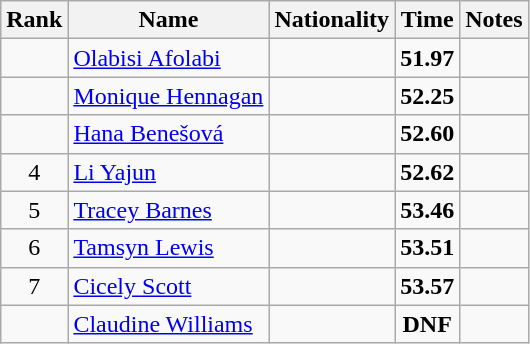<table class="wikitable sortable" style="text-align:center">
<tr>
<th>Rank</th>
<th>Name</th>
<th>Nationality</th>
<th>Time</th>
<th>Notes</th>
</tr>
<tr>
<td></td>
<td align=left><a href='#'>Olabisi Afolabi</a></td>
<td align=left></td>
<td><strong>51.97</strong></td>
<td></td>
</tr>
<tr>
<td></td>
<td align=left><a href='#'>Monique Hennagan</a></td>
<td align=left></td>
<td><strong>52.25</strong></td>
<td></td>
</tr>
<tr>
<td></td>
<td align=left><a href='#'>Hana Benešová</a></td>
<td align=left></td>
<td><strong>52.60</strong></td>
<td></td>
</tr>
<tr>
<td>4</td>
<td align=left><a href='#'>Li Yajun</a></td>
<td align=left></td>
<td><strong>52.62</strong></td>
<td></td>
</tr>
<tr>
<td>5</td>
<td align=left><a href='#'>Tracey Barnes</a></td>
<td align=left></td>
<td><strong>53.46</strong></td>
<td></td>
</tr>
<tr>
<td>6</td>
<td align=left><a href='#'>Tamsyn Lewis</a></td>
<td align=left></td>
<td><strong>53.51</strong></td>
<td></td>
</tr>
<tr>
<td>7</td>
<td align=left><a href='#'>Cicely Scott</a></td>
<td align=left></td>
<td><strong>53.57</strong></td>
<td></td>
</tr>
<tr>
<td></td>
<td align=left><a href='#'>Claudine Williams</a></td>
<td align=left></td>
<td><strong>DNF</strong></td>
<td></td>
</tr>
</table>
